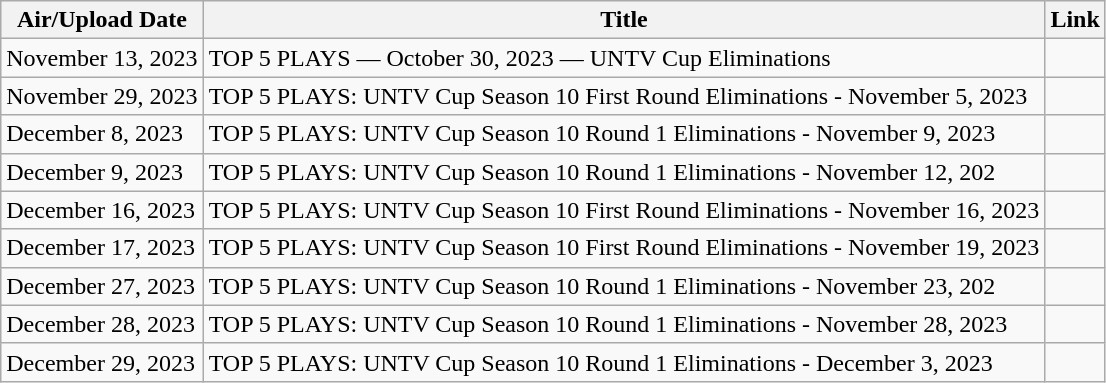<table class="wikitable sortable" style="text-align:left">
<tr>
<th>Air/Upload Date</th>
<th>Title</th>
<th>Link</th>
</tr>
<tr>
<td>November 13, 2023</td>
<td>TOP 5 PLAYS — October 30, 2023 — UNTV Cup Eliminations</td>
<td align=center></td>
</tr>
<tr>
<td>November 29, 2023</td>
<td>TOP 5 PLAYS: UNTV Cup Season 10 First Round Eliminations - November 5, 2023</td>
<td align=center></td>
</tr>
<tr>
<td>December 8, 2023</td>
<td>TOP 5 PLAYS: UNTV Cup Season 10 Round 1 Eliminations - November 9, 2023</td>
<td align=center></td>
</tr>
<tr>
<td>December 9, 2023</td>
<td>TOP 5 PLAYS: UNTV Cup Season 10 Round 1 Eliminations - November 12, 202</td>
<td align=center></td>
</tr>
<tr>
<td>December 16, 2023</td>
<td>TOP 5 PLAYS: UNTV Cup Season 10 First Round Eliminations - November 16, 2023</td>
<td align=center></td>
</tr>
<tr>
<td>December 17, 2023</td>
<td>TOP 5 PLAYS: UNTV Cup Season 10 First Round Eliminations - November 19, 2023</td>
<td align=center></td>
</tr>
<tr>
<td>December 27, 2023</td>
<td>TOP 5 PLAYS: UNTV Cup Season 10 Round 1 Eliminations - November 23, 202</td>
<td align=center></td>
</tr>
<tr>
<td>December 28, 2023</td>
<td>TOP 5 PLAYS: UNTV Cup Season 10 Round 1 Eliminations - November 28, 2023</td>
<td align=center></td>
</tr>
<tr>
<td>December 29, 2023</td>
<td>TOP 5 PLAYS: UNTV Cup Season 10 Round 1 Eliminations - December 3, 2023</td>
<td align=center></td>
</tr>
</table>
